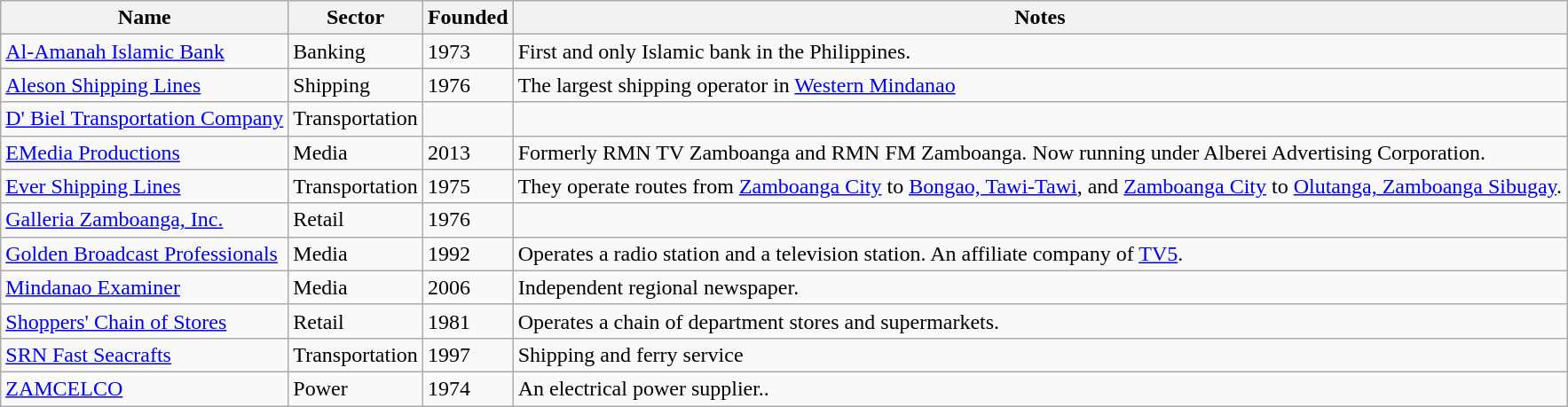<table class="wikitable">
<tr>
<th>Name</th>
<th>Sector</th>
<th>Founded</th>
<th>Notes</th>
</tr>
<tr>
<td><a href='#'>Al-Amanah Islamic Bank</a></td>
<td>Banking</td>
<td>1973</td>
<td>First and only Islamic bank in the Philippines.</td>
</tr>
<tr>
<td><a href='#'>Aleson Shipping Lines</a></td>
<td>Shipping</td>
<td>1976</td>
<td>The largest shipping operator in <a href='#'>Western Mindanao</a></td>
</tr>
<tr>
<td><a href='#'>D' Biel Transportation Company</a></td>
<td>Transportation</td>
<td></td>
<td></td>
</tr>
<tr>
<td><a href='#'>EMedia Productions</a></td>
<td>Media</td>
<td>2013</td>
<td>Formerly RMN TV Zamboanga and RMN FM Zamboanga. Now running under Alberei Advertising Corporation.</td>
</tr>
<tr>
<td><a href='#'>Ever Shipping Lines</a></td>
<td>Transportation</td>
<td>1975</td>
<td>They operate routes from <a href='#'>Zamboanga City</a> to <a href='#'>Bongao, Tawi-Tawi</a>, and <a href='#'>Zamboanga City</a> to <a href='#'>Olutanga, Zamboanga Sibugay</a>.</td>
</tr>
<tr>
<td><a href='#'>Galleria Zamboanga, Inc.</a></td>
<td>Retail</td>
<td>1976</td>
<td></td>
</tr>
<tr>
<td><a href='#'>Golden Broadcast Professionals</a></td>
<td>Media</td>
<td>1992</td>
<td>Operates a radio station and a television station. An affiliate company of <a href='#'>TV5</a>.</td>
</tr>
<tr>
<td><a href='#'>Mindanao Examiner</a></td>
<td>Media</td>
<td>2006</td>
<td>Independent regional newspaper.</td>
</tr>
<tr>
<td><a href='#'>Shoppers' Chain of Stores</a></td>
<td>Retail</td>
<td>1981</td>
<td>Operates a chain of department stores and supermarkets.</td>
</tr>
<tr>
<td><a href='#'>SRN Fast Seacrafts</a></td>
<td>Transportation</td>
<td>1997</td>
<td>Shipping and ferry service</td>
</tr>
<tr>
<td><a href='#'>ZAMCELCO</a></td>
<td>Power</td>
<td>1974</td>
<td>An electrical power supplier..</td>
</tr>
</table>
